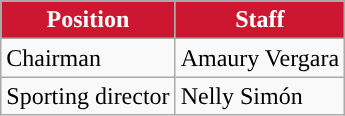<table class="wikitable">
<tr>
<th style=background-color:#CD1731;color:#FFFFFF>Position</th>
<th style=background-color:#CD1731;color:#FFFFFF>Staff</th>
</tr>
<tr>
<td>Chairman</td>
<td> Amaury Vergara</td>
</tr>
<tr>
<td>Sporting director</td>
<td> Nelly Simón</td>
</tr>
</table>
